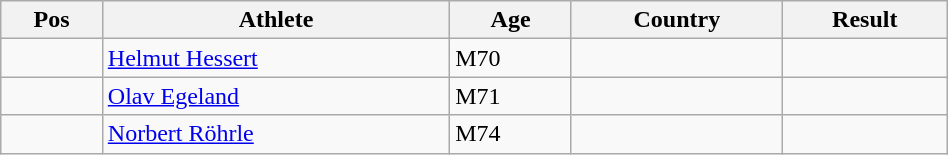<table class="wikitable"  style="text-align:center; width:50%;">
<tr>
<th>Pos</th>
<th>Athlete</th>
<th>Age</th>
<th>Country</th>
<th>Result</th>
</tr>
<tr>
<td align=center></td>
<td align=left><a href='#'>Helmut Hessert</a></td>
<td align=left>M70</td>
<td align=left></td>
<td></td>
</tr>
<tr>
<td align=center></td>
<td align=left><a href='#'>Olav Egeland</a></td>
<td align=left>M71</td>
<td align=left></td>
<td></td>
</tr>
<tr>
<td align=center></td>
<td align=left><a href='#'>Norbert Röhrle</a></td>
<td align=left>M74</td>
<td align=left></td>
<td></td>
</tr>
</table>
